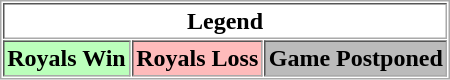<table align="center" border="1" cellpadding="2" cellspacing="1" style="border:1px solid #aaa">
<tr>
<th colspan="3">Legend</th>
</tr>
<tr>
<th bgcolor="bbffbb">Royals Win</th>
<th bgcolor="ffbbbb">Royals Loss</th>
<th bgcolor="bbbbbb">Game Postponed</th>
</tr>
</table>
